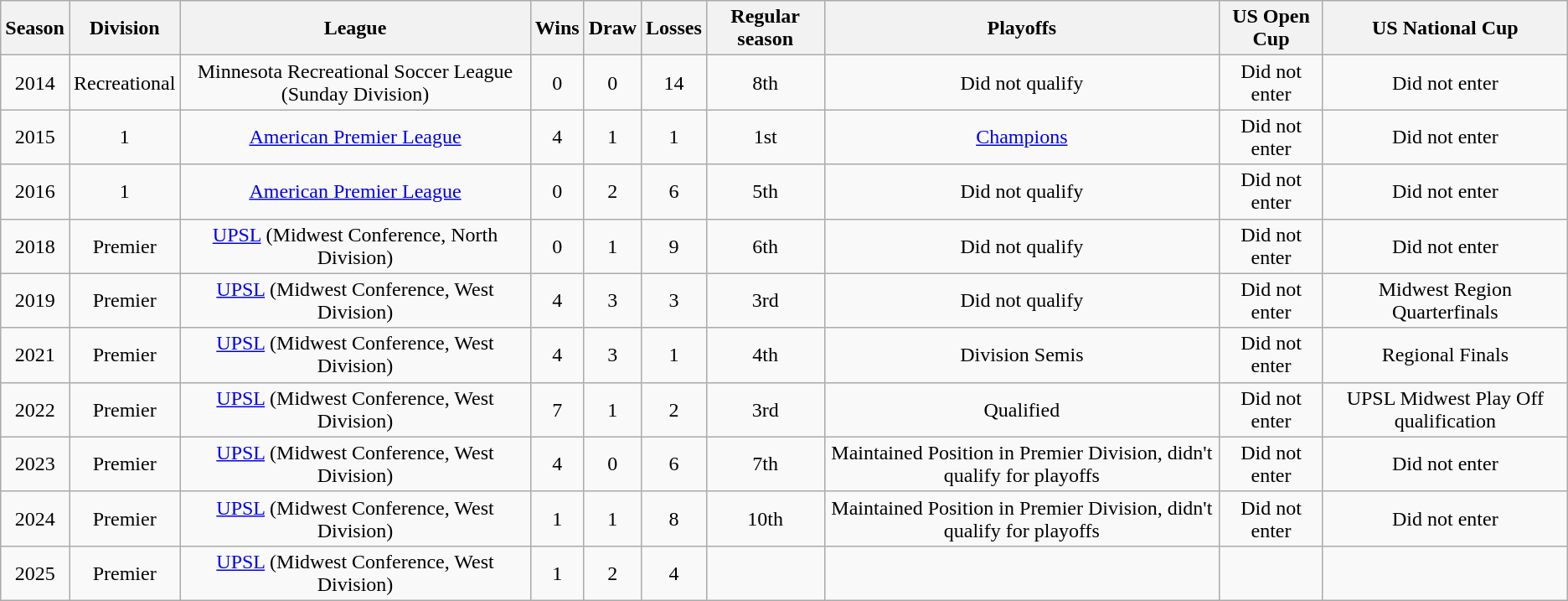<table class="wikitable">
<tr>
<th>Season</th>
<th>Division</th>
<th>League</th>
<th>Wins</th>
<th>Draw</th>
<th>Losses</th>
<th>Regular season</th>
<th>Playoffs</th>
<th>US Open Cup</th>
<th>US National Cup</th>
</tr>
<tr>
<td align=center>2014</td>
<td align=center>Recreational</td>
<td align=center>Minnesota Recreational Soccer League  (Sunday Division)</td>
<td align=center>0</td>
<td align=center>0</td>
<td align=center>14</td>
<td align=center>8th</td>
<td align=center>Did not qualify</td>
<td align=center>Did not enter</td>
<td align=center>Did not enter</td>
</tr>
<tr>
<td align=center>2015</td>
<td align=center>1</td>
<td align=center><a href='#'>American Premier League</a></td>
<td align=center>4</td>
<td align=center>1</td>
<td align=center>1</td>
<td align=center>1st</td>
<td align=center><a href='#'>Champions</a></td>
<td align=center>Did not enter</td>
<td align=center>Did not enter</td>
</tr>
<tr>
<td align=center>2016</td>
<td align=center>1</td>
<td align=center><a href='#'>American Premier League</a></td>
<td align=center>0</td>
<td align=center>2</td>
<td align=center>6</td>
<td align=center>5th</td>
<td align=center>Did not qualify</td>
<td align=center>Did not enter</td>
<td align=center>Did not enter</td>
</tr>
<tr>
<td align=center>2018</td>
<td align=center>Premier</td>
<td align=center><a href='#'>UPSL</a> (Midwest Conference, North Division)</td>
<td align=center>0</td>
<td align=center>1</td>
<td align=center>9</td>
<td align=center>6th</td>
<td align=center>Did not qualify</td>
<td align=center>Did not enter</td>
<td align=center>Did not enter</td>
</tr>
<tr>
<td align=center>2019</td>
<td align=center>Premier</td>
<td align=center><a href='#'>UPSL</a> (Midwest Conference, West Division)</td>
<td align=center>4</td>
<td align=center>3</td>
<td align=center>3</td>
<td align=center>3rd</td>
<td align=center>Did not qualify</td>
<td align=center>Did not enter</td>
<td align=center>Midwest Region Quarterfinals</td>
</tr>
<tr>
<td align=center>2021</td>
<td align=center>Premier</td>
<td align=center><a href='#'>UPSL</a> (Midwest Conference, West Division)</td>
<td align=center>4</td>
<td align=center>3</td>
<td align=center>1</td>
<td align=center>4th</td>
<td align=center>Division Semis</td>
<td align=center>Did not enter</td>
<td align=center>Regional Finals</td>
</tr>
<tr>
<td align=center>2022</td>
<td align=center>Premier</td>
<td align=center><a href='#'>UPSL</a> (Midwest Conference, West Division)</td>
<td align=center>7</td>
<td align=center>1</td>
<td align=center>2</td>
<td align=center>3rd</td>
<td align=center>Qualified</td>
<td align=center>Did not enter</td>
<td align=center>UPSL Midwest Play Off qualification</td>
</tr>
<tr>
<td align=center>2023</td>
<td align=center>Premier</td>
<td align=center><a href='#'>UPSL</a> (Midwest Conference, West Division)</td>
<td align=center>4</td>
<td align=center>0</td>
<td align=center>6</td>
<td align=center>7th</td>
<td align=center>Maintained Position in Premier Division, didn't qualify for playoffs</td>
<td align=center>Did not enter</td>
<td align=center>Did not enter</td>
</tr>
<tr>
<td align=center>2024</td>
<td align=center>Premier</td>
<td align=center><a href='#'>UPSL</a> (Midwest Conference, West Division)</td>
<td align=center>1</td>
<td align=center>1</td>
<td align=center>8</td>
<td align=center>10th</td>
<td align=center>Maintained Position in Premier Division, didn't qualify for playoffs</td>
<td align=center>Did not enter</td>
<td align=center>Did not enter</td>
</tr>
<tr>
<td align=center>2025</td>
<td align=center>Premier</td>
<td align=center><a href='#'>UPSL</a> (Midwest Conference, West Division)</td>
<td align=center>1</td>
<td align=center>2</td>
<td align=center>4</td>
<td align=center></td>
<td align=center></td>
<td align=center></td>
<td align=center></td>
</tr>
</table>
